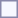<table style="border:1px solid #8888aa; background-color:#f7f8ff; padding:5px; font-size:95%; margin: 0px 12px 12px 0px;">
</table>
